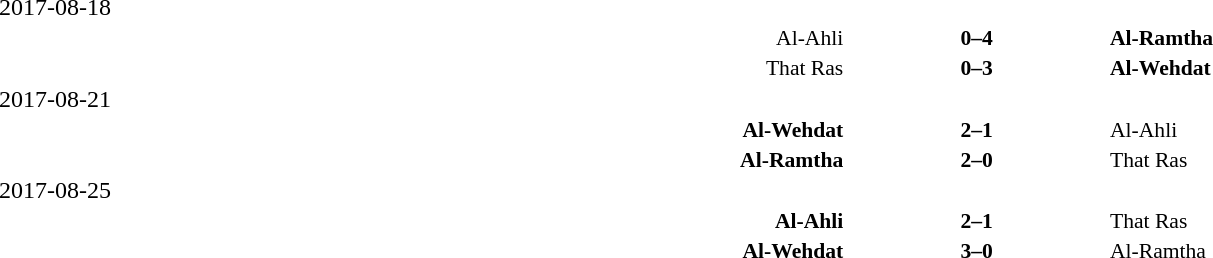<table width="100%" cellspacing="1">
<tr>
<td>2017-08-18</td>
</tr>
<tr style="font-size:90%">
<td align="right">Al-Ahli</td>
<td align="center"><strong>0–4</strong></td>
<td><strong>Al-Ramtha</strong></td>
</tr>
<tr style="font-size:90%">
<td align="right">That Ras</td>
<td align="center"><strong>0–3</strong></td>
<td><strong>Al-Wehdat</strong></td>
</tr>
<tr>
<td>2017-08-21</td>
</tr>
<tr style="font-size:90%">
<td align="right"><strong>Al-Wehdat</strong></td>
<td align="center"><strong>2–1</strong></td>
<td>Al-Ahli</td>
</tr>
<tr style="font-size:90%">
<td align="right"><strong>Al-Ramtha</strong></td>
<td align="center"><strong>2–0</strong></td>
<td>That Ras</td>
</tr>
<tr>
<td>2017-08-25</td>
</tr>
<tr style="font-size:90%">
<td align="right"><strong>Al-Ahli</strong></td>
<td align="center"><strong>2–1</strong></td>
<td>That Ras</td>
</tr>
<tr style="font-size:90%">
<td align="right"><strong>Al-Wehdat</strong></td>
<td align="center"><strong>3–0</strong></td>
<td>Al-Ramtha</td>
</tr>
</table>
